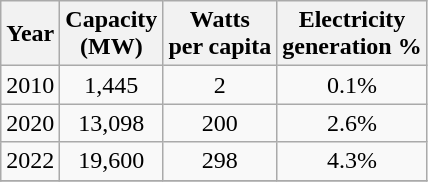<table class="wikitable">
<tr>
<th>Year</th>
<th>Capacity<br> (MW)</th>
<th>Watts<br> per capita</th>
<th>Electricity<br> generation %</th>
</tr>
<tr>
<td align=right>2010</td>
<td align=center>1,445</td>
<td align=center>2</td>
<td align=center>0.1%</td>
</tr>
<tr>
<td align=right>2020</td>
<td align=center>13,098</td>
<td align=center>200</td>
<td align=center>2.6%</td>
</tr>
<tr>
<td align=right>2022</td>
<td align=center>19,600</td>
<td align=center>298</td>
<td align=center>4.3%</td>
</tr>
<tr>
</tr>
</table>
